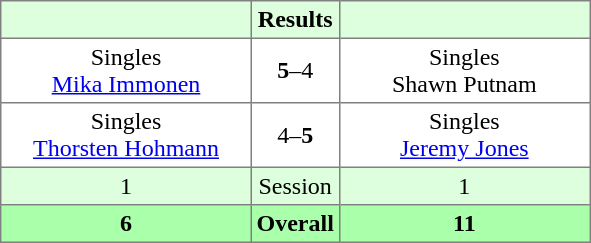<table border="1" cellpadding="3" style="border-collapse: collapse;">
<tr bgcolor="#ddffdd">
<th width="160"></th>
<th>Results</th>
<th width="160"></th>
</tr>
<tr>
<td align="center">Singles<br><a href='#'>Mika Immonen</a></td>
<td align="center"><strong>5</strong>–4</td>
<td align="center">Singles<br>Shawn Putnam</td>
</tr>
<tr>
<td align="center">Singles<br><a href='#'>Thorsten Hohmann</a></td>
<td align="center">4–<strong>5</strong></td>
<td align="center">Singles<br><a href='#'>Jeremy Jones</a></td>
</tr>
<tr bgcolor="#ddffdd">
<td align="center">1</td>
<td align="center">Session</td>
<td align="center">1</td>
</tr>
<tr bgcolor="#aaffaa">
<th align="center">6</th>
<th align="center">Overall</th>
<th align="center">11</th>
</tr>
</table>
